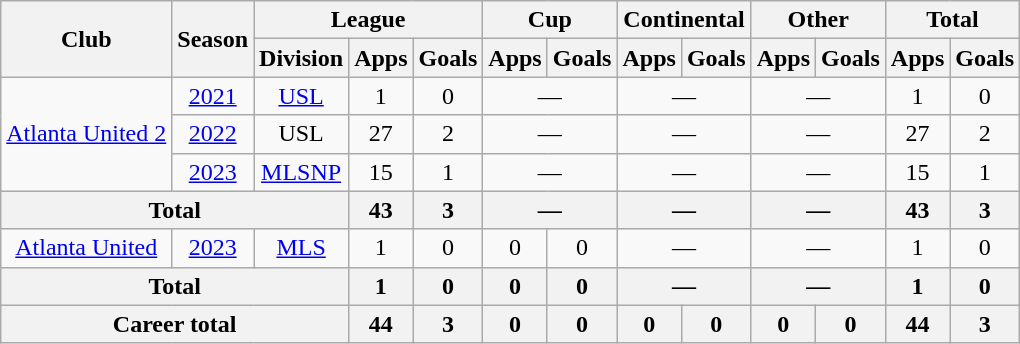<table class=wikitable style=text-align:center>
<tr>
<th rowspan=2>Club</th>
<th rowspan=2>Season</th>
<th colspan=3>League</th>
<th colspan=2>Cup</th>
<th colspan=2>Continental</th>
<th colspan=2>Other</th>
<th colspan=2>Total</th>
</tr>
<tr>
<th>Division</th>
<th>Apps</th>
<th>Goals</th>
<th>Apps</th>
<th>Goals</th>
<th>Apps</th>
<th>Goals</th>
<th>Apps</th>
<th>Goals</th>
<th>Apps</th>
<th>Goals</th>
</tr>
<tr>
<td rowspan=3><a href='#'>Atlanta United 2</a></td>
<td><a href='#'>2021</a></td>
<td><a href='#'>USL</a></td>
<td>1</td>
<td>0</td>
<td colspan=2>—</td>
<td colspan=2>—</td>
<td colspan=2>—</td>
<td>1</td>
<td>0</td>
</tr>
<tr>
<td><a href='#'>2022</a></td>
<td>USL</td>
<td>27</td>
<td>2</td>
<td colspan=2>—</td>
<td colspan=2>—</td>
<td colspan=2>—</td>
<td>27</td>
<td>2</td>
</tr>
<tr>
<td><a href='#'>2023</a></td>
<td><a href='#'>MLSNP</a></td>
<td>15</td>
<td>1</td>
<td colspan=2>—</td>
<td colspan=2>—</td>
<td colspan=2>—</td>
<td>15</td>
<td>1</td>
</tr>
<tr>
<th colspan=3>Total</th>
<th>43</th>
<th>3</th>
<th colspan=2>—</th>
<th colspan=2>—</th>
<th colspan=2>—</th>
<th>43</th>
<th>3</th>
</tr>
<tr>
<td><a href='#'>Atlanta United</a></td>
<td><a href='#'>2023</a></td>
<td><a href='#'>MLS</a></td>
<td>1</td>
<td>0</td>
<td>0</td>
<td>0</td>
<td colspan=2>—</td>
<td colspan=2>—</td>
<td>1</td>
<td>0</td>
</tr>
<tr>
<th colspan=3>Total</th>
<th>1</th>
<th>0</th>
<th>0</th>
<th>0</th>
<th colspan=2>—</th>
<th colspan=2>—</th>
<th>1</th>
<th>0</th>
</tr>
<tr>
<th colspan="3">Career total</th>
<th>44</th>
<th>3</th>
<th>0</th>
<th>0</th>
<th>0</th>
<th>0</th>
<th>0</th>
<th>0</th>
<th>44</th>
<th>3</th>
</tr>
</table>
